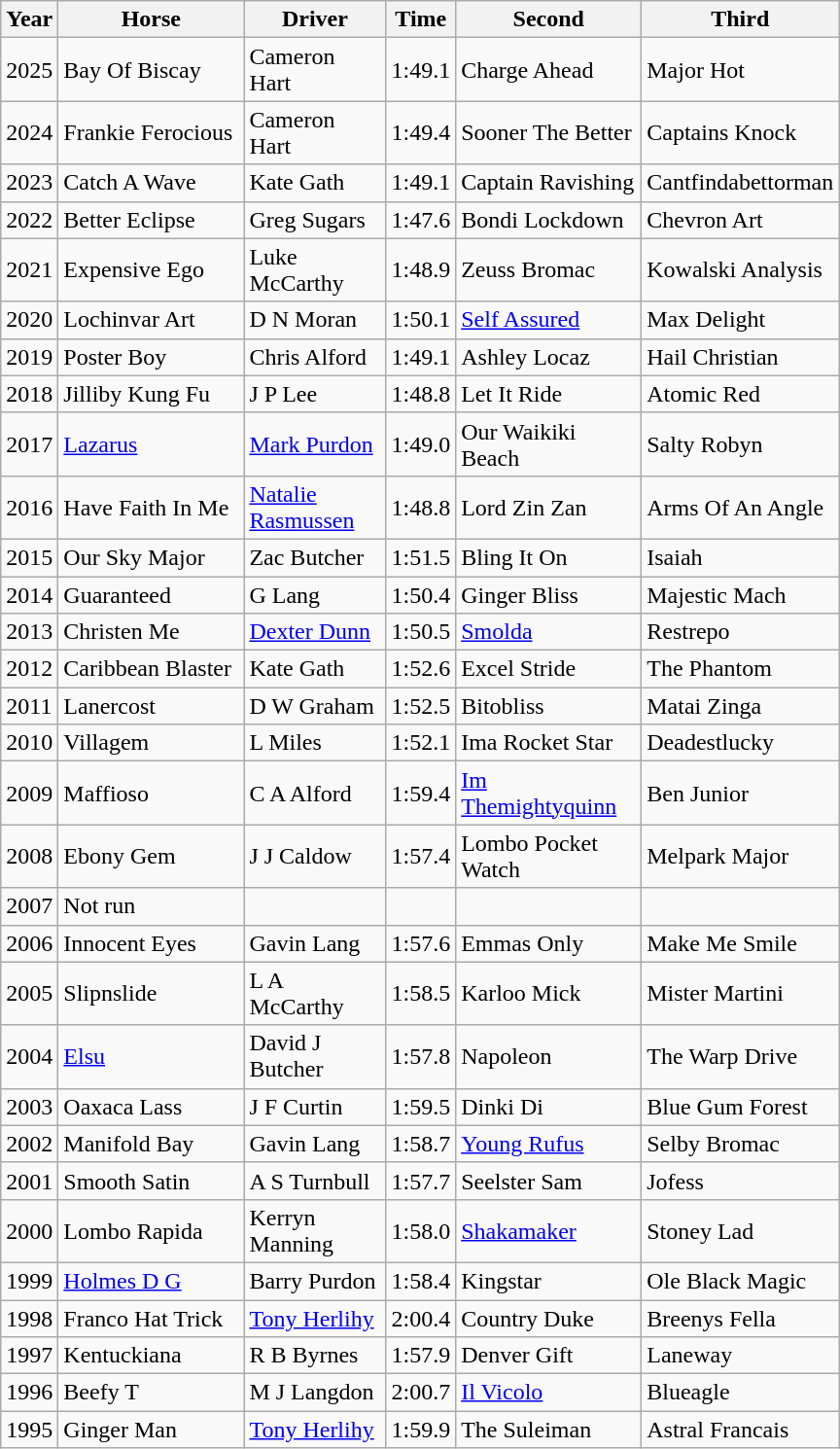<table class="wikitable sortable">
<tr>
<th width="25px">Year<br></th>
<th width="120px">Horse<br></th>
<th width="90px">Driver<br></th>
<th width="40px">Time<br></th>
<th width="120px">Second<br></th>
<th width="120px">Third</th>
</tr>
<tr>
<td>2025</td>
<td>Bay Of Biscay</td>
<td>Cameron Hart</td>
<td>1:49.1</td>
<td>Charge Ahead</td>
<td>Major Hot</td>
</tr>
<tr>
<td>2024</td>
<td>Frankie Ferocious</td>
<td>Cameron Hart</td>
<td>1:49.4</td>
<td>Sooner The Better</td>
<td>Captains Knock</td>
</tr>
<tr>
<td>2023</td>
<td>Catch A Wave</td>
<td>Kate Gath</td>
<td>1:49.1</td>
<td>Captain Ravishing</td>
<td>Cantfindabettorman</td>
</tr>
<tr>
<td>2022</td>
<td>Better Eclipse</td>
<td>Greg Sugars</td>
<td>1:47.6</td>
<td>Bondi Lockdown</td>
<td>Chevron Art</td>
</tr>
<tr>
<td>2021</td>
<td>Expensive Ego</td>
<td>Luke McCarthy</td>
<td>1:48.9</td>
<td>Zeuss Bromac</td>
<td>Kowalski Analysis</td>
</tr>
<tr>
<td>2020</td>
<td>Lochinvar Art</td>
<td>D N Moran</td>
<td>1:50.1</td>
<td><a href='#'>Self Assured</a></td>
<td>Max Delight</td>
</tr>
<tr>
<td>2019</td>
<td>Poster Boy</td>
<td>Chris Alford</td>
<td>1:49.1</td>
<td>Ashley Locaz</td>
<td>Hail Christian</td>
</tr>
<tr>
<td>2018</td>
<td>Jilliby Kung Fu</td>
<td>J P Lee</td>
<td>1:48.8</td>
<td>Let It Ride</td>
<td>Atomic Red</td>
</tr>
<tr>
<td>2017</td>
<td><a href='#'>Lazarus</a></td>
<td><a href='#'>Mark Purdon</a></td>
<td>1:49.0</td>
<td>Our Waikiki Beach</td>
<td>Salty Robyn</td>
</tr>
<tr>
<td>2016</td>
<td>Have Faith In Me</td>
<td><a href='#'>Natalie Rasmussen</a></td>
<td>1:48.8</td>
<td>Lord Zin Zan</td>
<td>Arms Of An Angle</td>
</tr>
<tr>
<td>2015</td>
<td>Our Sky Major</td>
<td>Zac Butcher</td>
<td>1:51.5</td>
<td>Bling It On</td>
<td>Isaiah</td>
</tr>
<tr>
<td>2014</td>
<td>Guaranteed</td>
<td>G Lang</td>
<td>1:50.4</td>
<td>Ginger Bliss</td>
<td>Majestic Mach</td>
</tr>
<tr>
<td>2013</td>
<td>Christen Me</td>
<td><a href='#'>Dexter Dunn</a></td>
<td>1:50.5</td>
<td><a href='#'>Smolda</a></td>
<td>Restrepo</td>
</tr>
<tr>
<td>2012</td>
<td>Caribbean Blaster</td>
<td>Kate Gath</td>
<td>1:52.6</td>
<td>Excel Stride</td>
<td>The Phantom</td>
</tr>
<tr>
<td>2011</td>
<td>Lanercost</td>
<td>D W Graham</td>
<td>1:52.5</td>
<td>Bitobliss</td>
<td>Matai Zinga</td>
</tr>
<tr>
<td>2010</td>
<td>Villagem</td>
<td>L Miles</td>
<td>1:52.1</td>
<td>Ima Rocket Star</td>
<td>Deadestlucky</td>
</tr>
<tr>
<td>2009</td>
<td>Maffioso</td>
<td>C A Alford</td>
<td>1:59.4</td>
<td><a href='#'>Im Themightyquinn</a></td>
<td>Ben Junior</td>
</tr>
<tr>
<td>2008</td>
<td>Ebony Gem</td>
<td>J J Caldow</td>
<td>1:57.4</td>
<td>Lombo Pocket Watch</td>
<td>Melpark Major</td>
</tr>
<tr>
<td>2007</td>
<td>Not run</td>
<td></td>
<td></td>
<td></td>
<td></td>
</tr>
<tr>
<td>2006</td>
<td>Innocent Eyes</td>
<td>Gavin Lang</td>
<td>1:57.6</td>
<td>Emmas Only</td>
<td>Make Me Smile</td>
</tr>
<tr>
<td>2005</td>
<td>Slipnslide</td>
<td>L A McCarthy</td>
<td>1:58.5</td>
<td>Karloo Mick</td>
<td>Mister Martini</td>
</tr>
<tr>
<td>2004</td>
<td><a href='#'>Elsu</a></td>
<td>David J Butcher</td>
<td>1:57.8</td>
<td>Napoleon</td>
<td>The Warp Drive</td>
</tr>
<tr>
<td>2003</td>
<td>Oaxaca Lass</td>
<td>J F Curtin</td>
<td>1:59.5</td>
<td>Dinki Di</td>
<td>Blue Gum Forest</td>
</tr>
<tr>
<td>2002</td>
<td>Manifold Bay</td>
<td>Gavin Lang</td>
<td>1:58.7</td>
<td><a href='#'>Young Rufus</a></td>
<td>Selby Bromac</td>
</tr>
<tr>
<td>2001</td>
<td>Smooth Satin</td>
<td>A S Turnbull</td>
<td>1:57.7</td>
<td>Seelster Sam</td>
<td>Jofess</td>
</tr>
<tr>
<td>2000</td>
<td>Lombo Rapida</td>
<td>Kerryn Manning</td>
<td>1:58.0</td>
<td><a href='#'>Shakamaker</a></td>
<td>Stoney Lad</td>
</tr>
<tr>
<td>1999</td>
<td><a href='#'>Holmes D G</a></td>
<td>Barry Purdon</td>
<td>1:58.4</td>
<td>Kingstar</td>
<td>Ole Black Magic</td>
</tr>
<tr>
<td>1998</td>
<td>Franco Hat Trick</td>
<td><a href='#'>Tony Herlihy</a></td>
<td>2:00.4</td>
<td>Country Duke</td>
<td>Breenys Fella</td>
</tr>
<tr>
<td>1997</td>
<td>Kentuckiana</td>
<td>R B Byrnes</td>
<td>1:57.9</td>
<td>Denver Gift</td>
<td>Laneway</td>
</tr>
<tr>
<td>1996</td>
<td>Beefy T</td>
<td>M J  Langdon</td>
<td>2:00.7</td>
<td><a href='#'>Il Vicolo</a></td>
<td>Blueagle</td>
</tr>
<tr>
<td>1995</td>
<td>Ginger Man</td>
<td><a href='#'>Tony Herlihy</a></td>
<td>1:59.9</td>
<td>The Suleiman</td>
<td>Astral Francais</td>
</tr>
</table>
